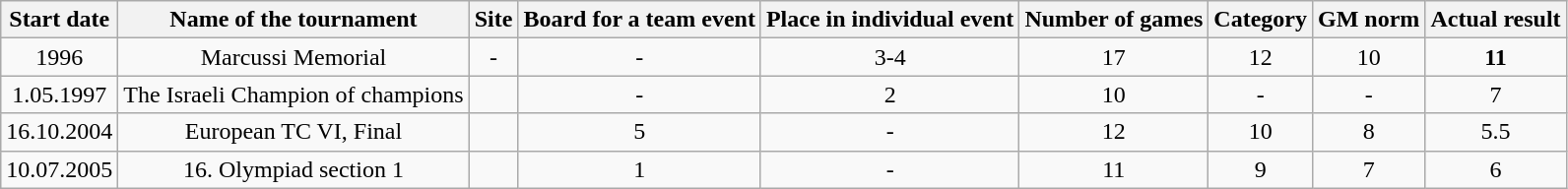<table class="wikitable" style="text-align:center">
<tr>
<th>Start date</th>
<th>Name of the tournament</th>
<th>Site</th>
<th>Board for a team event</th>
<th>Place in individual event</th>
<th>Number of games</th>
<th>Category</th>
<th>GM norm</th>
<th>Actual result</th>
</tr>
<tr>
<td>1996</td>
<td>Marcussi Memorial</td>
<td>-</td>
<td>-</td>
<td>3-4</td>
<td>17</td>
<td>12</td>
<td>10</td>
<td><strong>11</strong></td>
</tr>
<tr>
<td>1.05.1997</td>
<td>The Israeli Champion of champions</td>
<td></td>
<td>-</td>
<td>2</td>
<td>10</td>
<td>-</td>
<td>-</td>
<td>7</td>
</tr>
<tr>
<td>16.10.2004</td>
<td>European TC VI, Final</td>
<td></td>
<td>5</td>
<td>-</td>
<td>12</td>
<td>10</td>
<td>8</td>
<td>5.5</td>
</tr>
<tr>
<td>10.07.2005</td>
<td>16. Olympiad section 1</td>
<td></td>
<td>1</td>
<td>-</td>
<td>11</td>
<td>9</td>
<td>7</td>
<td>6</td>
</tr>
</table>
